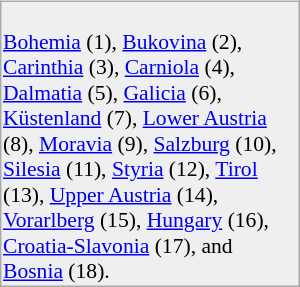<table border="1" style="width:200px; float:right; margin:0.5em 0 1em 1em; background:white; border:1px #aaa solid; border-collapse:collapse; font-size:90%;">
<tr style="background:#efefef;">
<td><br><a href='#'>Bohemia</a> (1), <a href='#'>Bukovina</a> (2), <a href='#'>Carinthia</a> (3), <a href='#'>Carniola</a> (4), <a href='#'>Dalmatia</a> (5), <a href='#'>Galicia</a> (6), <a href='#'>Küstenland</a> (7), <a href='#'>Lower Austria</a> (8), <a href='#'>Moravia</a> (9), <a href='#'>Salzburg</a> (10), <a href='#'>Silesia</a> (11), <a href='#'>Styria</a> (12), <a href='#'>Tirol</a> (13), <a href='#'>Upper Austria</a> (14), <a href='#'>Vorarlberg</a> (15), <a href='#'>Hungary</a> (16), <a href='#'>Croatia-Slavonia</a> (17), and <a href='#'>Bosnia</a> (18).</td>
</tr>
</table>
